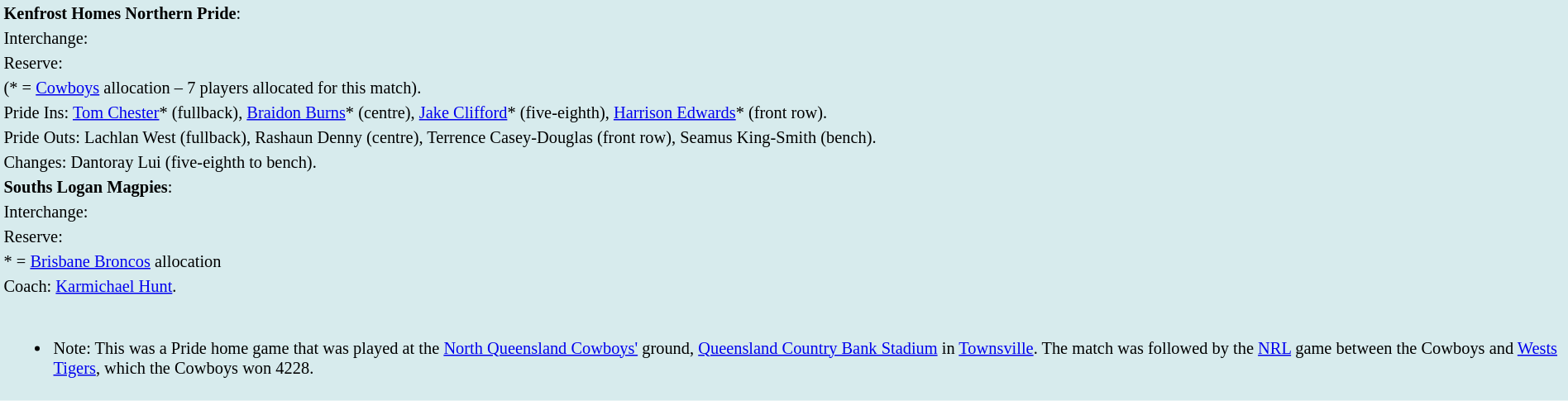<table style="background:#d7ebed; font-size:85%; width:100%;">
<tr>
<td><strong>Kenfrost Homes Northern Pride</strong>:             </td>
</tr>
<tr>
<td>Interchange:    </td>
</tr>
<tr>
<td>Reserve: </td>
</tr>
<tr>
<td>(* = <a href='#'>Cowboys</a> allocation – 7 players allocated for this match).</td>
</tr>
<tr>
<td>Pride Ins: <a href='#'>Tom Chester</a>* (fullback), <a href='#'>Braidon Burns</a>* (centre), <a href='#'>Jake Clifford</a>* (five-eighth), <a href='#'>Harrison Edwards</a>* (front row).</td>
</tr>
<tr>
<td>Pride Outs: Lachlan West (fullback), Rashaun Denny (centre), Terrence Casey-Douglas (front row), Seamus King-Smith (bench).</td>
</tr>
<tr>
<td>Changes: Dantoray Lui (five-eighth to bench).</td>
</tr>
<tr>
<td><strong>Souths Logan Magpies</strong>:             </td>
</tr>
<tr>
<td>Interchange:    </td>
</tr>
<tr>
<td>Reserve: </td>
</tr>
<tr>
<td>* = <a href='#'>Brisbane Broncos</a> allocation</td>
</tr>
<tr>
<td>Coach: <a href='#'>Karmichael Hunt</a>.</td>
</tr>
<tr>
<td><br><ul><li>Note: This was a Pride home game that was played at the <a href='#'>North Queensland Cowboys'</a> ground, <a href='#'>Queensland Country Bank Stadium</a> in <a href='#'>Townsville</a>. The match was followed by the <a href='#'>NRL</a> game between the Cowboys and <a href='#'>Wests Tigers</a>, which the Cowboys won 4228.</li></ul></td>
</tr>
<tr>
</tr>
</table>
